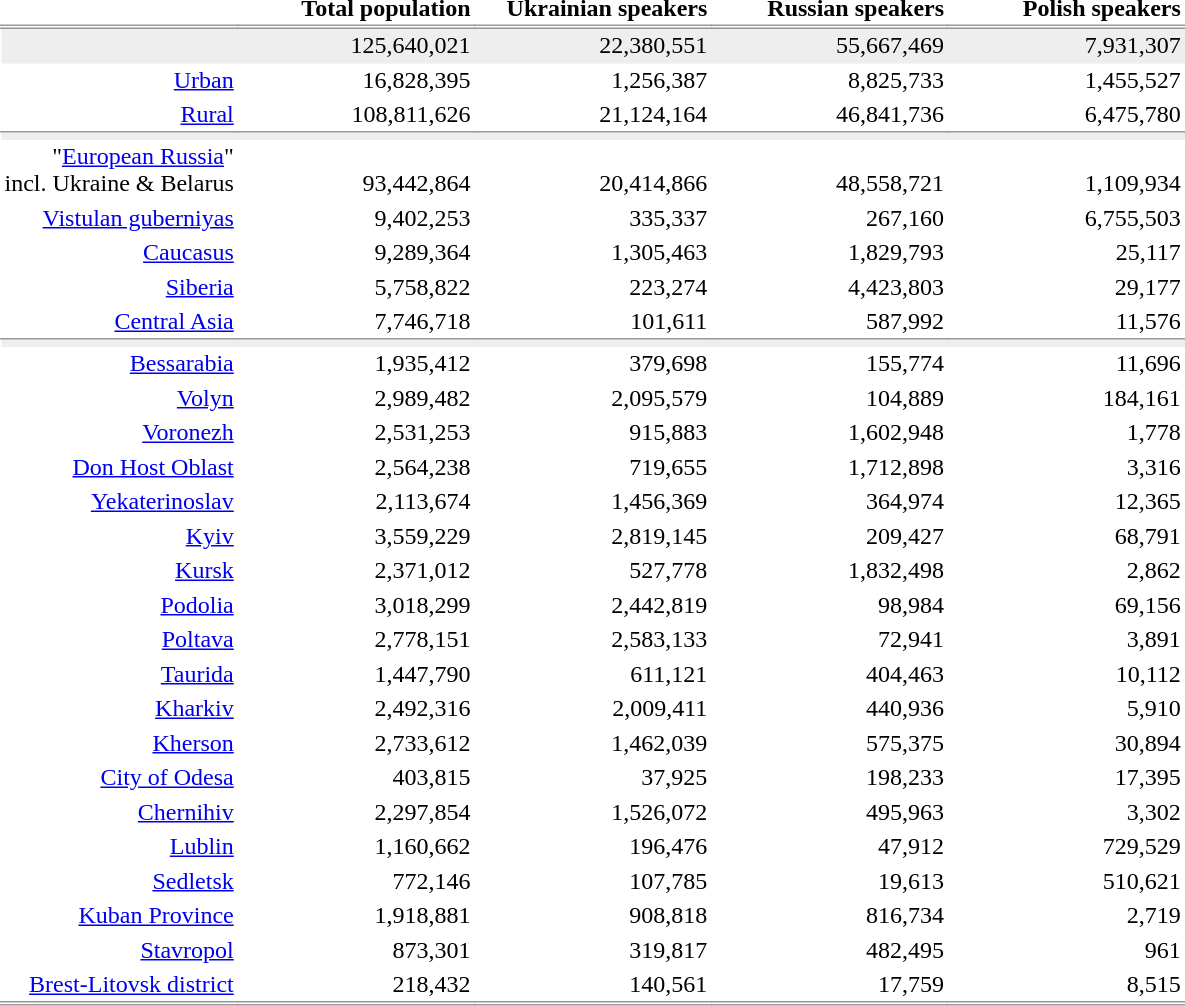<table border=1 cellpadding=2 style="text-align:right; white-space:wrap; border:0 none transparent; border-collapse:collapse;" summary="Speakers of Ukrainian, Russian, and Polish languages in the entire Russian Empire, by rural/urban split, and broken down by 23 guberniyas.">
<tr style="border-bottom:3px double #999; vertical-align:bottom;">
<th></th>
<th style="width:20%;">Total population</th>
<th style="width:20%;">Ukrainian speakers</th>
<th style="width:20%;">Russian speakers</th>
<th style="width:20%;">Polish speakers</th>
</tr>
<tr style="background:#eee;">
<td></td>
<td>125,640,021</td>
<td>22,380,551</td>
<td>55,667,469</td>
<td>7,931,307</td>
</tr>
<tr>
<td><a href='#'>Urban</a></td>
<td>16,828,395</td>
<td>1,256,387</td>
<td>8,825,733</td>
<td>1,455,527</td>
</tr>
<tr>
<td><a href='#'>Rural</a></td>
<td>108,811,626</td>
<td>21,124,164</td>
<td>46,841,736</td>
<td>6,475,780</td>
</tr>
<tr style="border-top:1px solid #999; background:#eee;">
<td></td>
<td colspan=4></td>
</tr>
<tr style="vertical-align:bottom;">
<td>"<a href='#'>European Russia</a>" <br>incl. Ukraine & Belarus</td>
<td>93,442,864</td>
<td>20,414,866</td>
<td>48,558,721</td>
<td>1,109,934</td>
</tr>
<tr>
<td><a href='#'>Vistulan guberniyas</a></td>
<td>9,402,253</td>
<td>335,337</td>
<td>267,160</td>
<td>6,755,503</td>
</tr>
<tr>
<td><a href='#'>Caucasus</a></td>
<td>9,289,364</td>
<td>1,305,463</td>
<td>1,829,793</td>
<td>25,117</td>
</tr>
<tr>
<td><a href='#'>Siberia</a></td>
<td>5,758,822</td>
<td>223,274</td>
<td>4,423,803</td>
<td>29,177</td>
</tr>
<tr>
<td><a href='#'>Central Asia</a></td>
<td>7,746,718</td>
<td>101,611</td>
<td>587,992</td>
<td>11,576</td>
</tr>
<tr style="border-top:1px solid #999; background:#eee;">
<td></td>
<td colspan=4></td>
</tr>
<tr>
<td><a href='#'>Bessarabia</a></td>
<td>1,935,412</td>
<td>379,698</td>
<td>155,774</td>
<td>11,696</td>
</tr>
<tr>
<td><a href='#'>Volyn</a></td>
<td>2,989,482</td>
<td>2,095,579</td>
<td>104,889</td>
<td>184,161</td>
</tr>
<tr>
<td><a href='#'>Voronezh</a></td>
<td>2,531,253</td>
<td>915,883</td>
<td>1,602,948</td>
<td>1,778</td>
</tr>
<tr>
<td><a href='#'>Don Host Oblast</a></td>
<td>2,564,238</td>
<td>719,655</td>
<td>1,712,898</td>
<td>3,316</td>
</tr>
<tr>
<td><a href='#'>Yekaterinoslav</a></td>
<td>2,113,674</td>
<td>1,456,369</td>
<td>364,974</td>
<td>12,365</td>
</tr>
<tr>
<td><a href='#'>Kyiv</a></td>
<td>3,559,229</td>
<td>2,819,145</td>
<td>209,427</td>
<td>68,791</td>
</tr>
<tr>
<td><a href='#'>Kursk</a></td>
<td>2,371,012</td>
<td>527,778</td>
<td>1,832,498</td>
<td>2,862</td>
</tr>
<tr>
<td><a href='#'>Podolia</a></td>
<td>3,018,299</td>
<td>2,442,819</td>
<td>98,984</td>
<td>69,156</td>
</tr>
<tr>
<td><a href='#'>Poltava</a></td>
<td>2,778,151</td>
<td>2,583,133</td>
<td>72,941</td>
<td>3,891</td>
</tr>
<tr>
<td><a href='#'>Taurida</a></td>
<td>1,447,790</td>
<td>611,121</td>
<td>404,463</td>
<td>10,112</td>
</tr>
<tr>
<td><a href='#'>Kharkiv</a></td>
<td>2,492,316</td>
<td>2,009,411</td>
<td>440,936</td>
<td>5,910</td>
</tr>
<tr>
<td><a href='#'>Kherson</a></td>
<td>2,733,612</td>
<td>1,462,039</td>
<td>575,375</td>
<td>30,894</td>
</tr>
<tr>
<td><a href='#'>City of Odesa</a></td>
<td>403,815</td>
<td>37,925</td>
<td>198,233</td>
<td>17,395</td>
</tr>
<tr>
<td><a href='#'>Chernihiv</a></td>
<td>2,297,854</td>
<td>1,526,072</td>
<td>495,963</td>
<td>3,302</td>
</tr>
<tr>
<td><a href='#'>Lublin</a></td>
<td>1,160,662</td>
<td>196,476</td>
<td>47,912</td>
<td>729,529</td>
</tr>
<tr>
<td><a href='#'>Sedletsk</a></td>
<td>772,146</td>
<td>107,785</td>
<td>19,613</td>
<td>510,621</td>
</tr>
<tr>
<td><a href='#'>Kuban Province</a></td>
<td>1,918,881</td>
<td>908,818</td>
<td>816,734</td>
<td>2,719</td>
</tr>
<tr>
<td><a href='#'>Stavropol</a></td>
<td>873,301</td>
<td>319,817</td>
<td>482,495</td>
<td>961</td>
</tr>
<tr style="border-bottom:3px double #999;">
<td><a href='#'>Brest-Litovsk district</a></td>
<td>218,432</td>
<td>140,561</td>
<td>17,759</td>
<td>8,515</td>
</tr>
</table>
